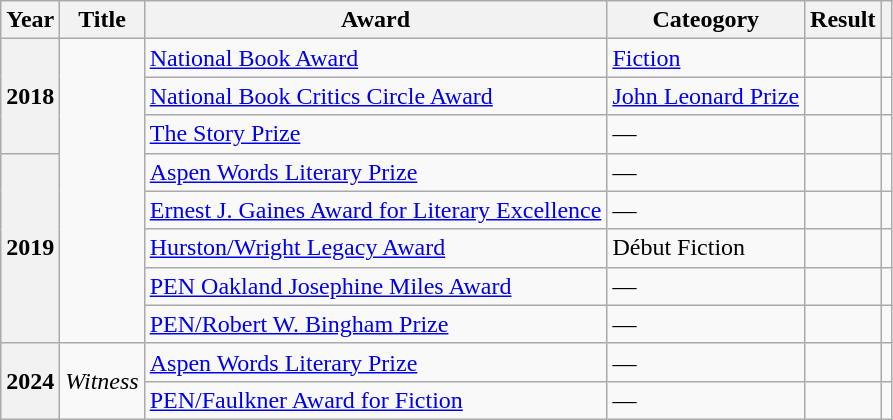<table class="wikitable sortable mw-collapsible">
<tr>
<th>Year</th>
<th>Title</th>
<th>Award</th>
<th>Cateogory</th>
<th>Result</th>
<th></th>
</tr>
<tr>
<th rowspan="3">2018</th>
<td rowspan="8"></td>
<td><a href='#'>National Book Award</a></td>
<td><a href='#'>Fiction</a></td>
<td></td>
<td></td>
</tr>
<tr>
<td><a href='#'>National Book Critics Circle Award</a></td>
<td><a href='#'>John Leonard Prize</a></td>
<td></td>
<td></td>
</tr>
<tr>
<td><a href='#'>The Story Prize</a></td>
<td>—</td>
<td></td>
<td></td>
</tr>
<tr>
<th rowspan="5">2019</th>
<td><a href='#'>Aspen Words Literary Prize</a></td>
<td>—</td>
<td></td>
<td></td>
</tr>
<tr>
<td><a href='#'>Ernest J. Gaines Award for Literary Excellence</a></td>
<td>—</td>
<td></td>
<td></td>
</tr>
<tr>
<td><a href='#'>Hurston/Wright Legacy Award</a></td>
<td>Début Fiction</td>
<td></td>
<td></td>
</tr>
<tr>
<td><a href='#'>PEN Oakland Josephine Miles Award</a></td>
<td>—</td>
<td></td>
<td></td>
</tr>
<tr>
<td><a href='#'>PEN/Robert W. Bingham Prize</a></td>
<td>—</td>
<td></td>
<td></td>
</tr>
<tr>
<th rowspan="2">2024</th>
<td rowspan="2"><em>Witness</em></td>
<td><a href='#'>Aspen Words Literary Prize</a></td>
<td>—</td>
<td></td>
<td></td>
</tr>
<tr>
<td><a href='#'>PEN/Faulkner Award for Fiction</a></td>
<td>—</td>
<td></td>
<td></td>
</tr>
</table>
